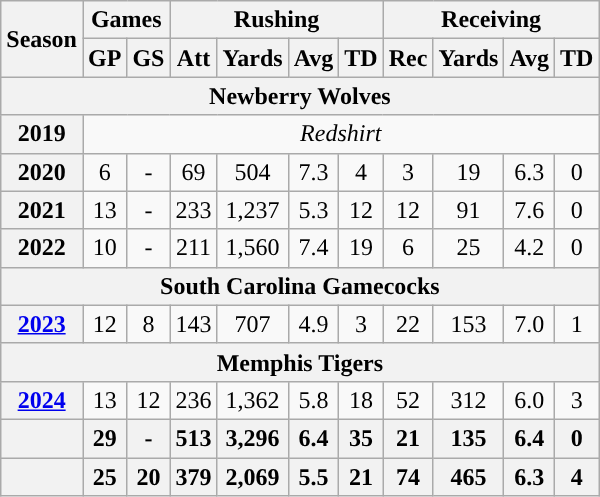<table class="wikitable" style="text-align:center;">
<tr>
<th rowspan="2">Season</th>
<th colspan="2">Games</th>
<th colspan="4">Rushing</th>
<th colspan="4">Receiving</th>
</tr>
<tr>
<th>GP</th>
<th>GS</th>
<th>Att</th>
<th>Yards</th>
<th>Avg</th>
<th>TD</th>
<th>Rec</th>
<th>Yards</th>
<th>Avg</th>
<th>TD</th>
</tr>
<tr>
<th colspan="11">Newberry Wolves</th>
</tr>
<tr>
<th>2019</th>
<td colspan="10"><em>Redshirt </em></td>
</tr>
<tr>
<th>2020</th>
<td>6</td>
<td>-</td>
<td>69</td>
<td>504</td>
<td>7.3</td>
<td>4</td>
<td>3</td>
<td>19</td>
<td>6.3</td>
<td>0</td>
</tr>
<tr>
<th>2021</th>
<td>13</td>
<td>-</td>
<td>233</td>
<td>1,237</td>
<td>5.3</td>
<td>12</td>
<td>12</td>
<td>91</td>
<td>7.6</td>
<td>0</td>
</tr>
<tr>
<th>2022</th>
<td>10</td>
<td>-</td>
<td>211</td>
<td>1,560</td>
<td>7.4</td>
<td>19</td>
<td>6</td>
<td>25</td>
<td>4.2</td>
<td>0</td>
</tr>
<tr>
<th colspan="11">South Carolina Gamecocks</th>
</tr>
<tr>
<th><a href='#'>2023</a></th>
<td>12</td>
<td>8</td>
<td>143</td>
<td>707</td>
<td>4.9</td>
<td>3</td>
<td>22</td>
<td>153</td>
<td>7.0</td>
<td>1</td>
</tr>
<tr>
<th colspan="11">Memphis Tigers</th>
</tr>
<tr>
<th><a href='#'>2024</a></th>
<td>13</td>
<td>12</td>
<td>236</td>
<td>1,362</td>
<td>5.8</td>
<td>18</td>
<td>52</td>
<td>312</td>
<td>6.0</td>
<td>3</td>
</tr>
<tr>
<th></th>
<th>29</th>
<th>-</th>
<th>513</th>
<th>3,296</th>
<th>6.4</th>
<th>35</th>
<th>21</th>
<th>135</th>
<th>6.4</th>
<th>0</th>
</tr>
<tr>
<th></th>
<th>25</th>
<th>20</th>
<th>379</th>
<th>2,069</th>
<th>5.5</th>
<th>21</th>
<th>74</th>
<th>465</th>
<th>6.3</th>
<th>4</th>
</tr>
</table>
